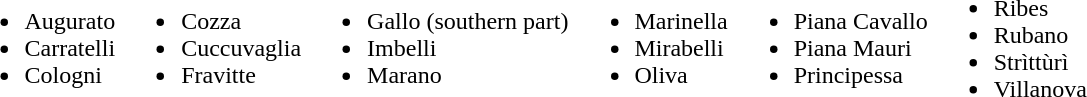<table border=0>
<tr>
<td><br><ul><li>Augurato</li><li>Carratelli</li><li>Cologni</li></ul></td>
<td><br><ul><li>Cozza</li><li>Cuccuvaglia</li><li>Fravitte</li></ul></td>
<td><br><ul><li>Gallo (southern part)</li><li>Imbelli</li><li>Marano</li></ul></td>
<td><br><ul><li>Marinella</li><li>Mirabelli</li><li>Oliva</li></ul></td>
<td><br><ul><li>Piana Cavallo</li><li>Piana Mauri</li><li>Principessa</li></ul></td>
<td><br><ul><li>Ribes</li><li>Rubano</li><li>Strìttùrì</li><li>Villanova</li></ul></td>
</tr>
</table>
